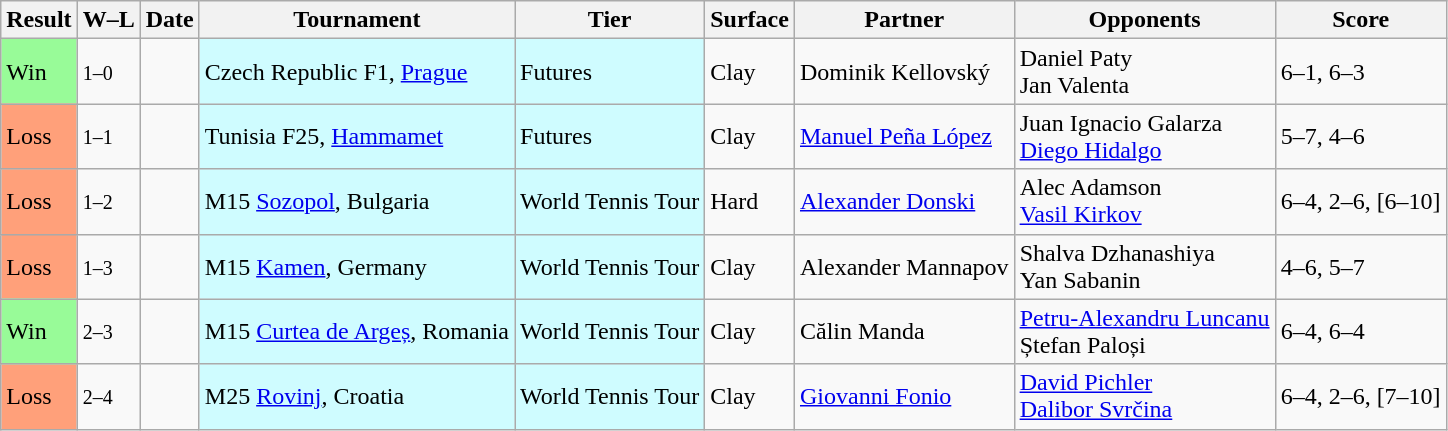<table class="sortable wikitable">
<tr>
<th>Result</th>
<th class="unsortable">W–L</th>
<th>Date</th>
<th>Tournament</th>
<th>Tier</th>
<th>Surface</th>
<th>Partner</th>
<th>Opponents</th>
<th class="unsortable">Score</th>
</tr>
<tr>
<td style="background:#98fb98;">Win</td>
<td><small>1–0</small></td>
<td></td>
<td style="background:#cffcff;">Czech Republic F1, <a href='#'>Prague</a></td>
<td style="background:#cffcff;">Futures</td>
<td>Clay</td>
<td> Dominik Kellovský</td>
<td> Daniel Paty<br> Jan Valenta</td>
<td>6–1, 6–3</td>
</tr>
<tr>
<td style="background:#ffa07a;">Loss</td>
<td><small>1–1</small></td>
<td></td>
<td style="background:#cffcff;">Tunisia F25, <a href='#'>Hammamet</a></td>
<td style="background:#cffcff;">Futures</td>
<td>Clay</td>
<td> <a href='#'>Manuel Peña López</a></td>
<td> Juan Ignacio Galarza<br> <a href='#'>Diego Hidalgo</a></td>
<td>5–7, 4–6</td>
</tr>
<tr>
<td style="background:#ffa07a;">Loss</td>
<td><small>1–2</small></td>
<td></td>
<td style="background:#cffcff;">M15 <a href='#'>Sozopol</a>, Bulgaria</td>
<td style="background:#cffcff;">World Tennis Tour</td>
<td>Hard</td>
<td> <a href='#'>Alexander Donski</a></td>
<td> Alec Adamson<br> <a href='#'>Vasil Kirkov</a></td>
<td>6–4, 2–6, [6–10]</td>
</tr>
<tr>
<td style="background:#ffa07a;">Loss</td>
<td><small>1–3</small></td>
<td></td>
<td style="background:#cffcff;">M15 <a href='#'>Kamen</a>, Germany</td>
<td style="background:#cffcff;">World Tennis Tour</td>
<td>Clay</td>
<td> Alexander Mannapov</td>
<td> Shalva Dzhanashiya<br> Yan Sabanin</td>
<td>4–6, 5–7</td>
</tr>
<tr>
<td style="background:#98fb98;">Win</td>
<td><small>2–3</small></td>
<td></td>
<td style="background:#cffcff;">M15 <a href='#'>Curtea de Argeș</a>, Romania</td>
<td style="background:#cffcff;">World Tennis Tour</td>
<td>Clay</td>
<td> Călin Manda</td>
<td> <a href='#'>Petru-Alexandru Luncanu</a><br> Ștefan Paloși</td>
<td>6–4, 6–4</td>
</tr>
<tr>
<td style="background:#ffa07a;">Loss</td>
<td><small>2–4</small></td>
<td></td>
<td style="background:#cffcff;">M25 <a href='#'>Rovinj</a>, Croatia</td>
<td style="background:#cffcff;">World Tennis Tour</td>
<td>Clay</td>
<td> <a href='#'>Giovanni Fonio</a></td>
<td> <a href='#'>David Pichler</a><br> <a href='#'>Dalibor Svrčina</a></td>
<td>6–4, 2–6, [7–10]</td>
</tr>
</table>
